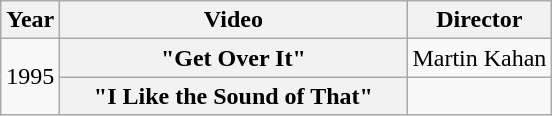<table class="wikitable plainrowheaders">
<tr>
<th>Year</th>
<th style="width:14em;">Video</th>
<th>Director</th>
</tr>
<tr>
<td rowspan="2">1995</td>
<th scope="row">"Get Over It"</th>
<td>Martin Kahan</td>
</tr>
<tr>
<th scope="row">"I Like the Sound of That"</th>
<td></td>
</tr>
</table>
